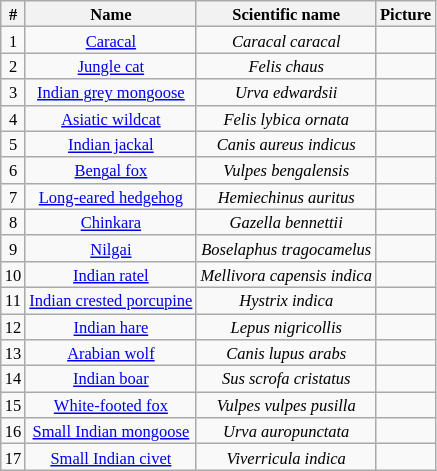<table class="wikitable" style="text-align: center; width=25%; font-size: 11px">
<tr>
<th>#</th>
<th>Name</th>
<th>Scientific name</th>
<th>Picture</th>
</tr>
<tr>
<td>1</td>
<td><a href='#'>Caracal</a></td>
<td><em>Caracal caracal</em></td>
<td></td>
</tr>
<tr>
<td>2</td>
<td><a href='#'>Jungle cat</a></td>
<td><em>Felis chaus</em></td>
<td></td>
</tr>
<tr>
<td>3</td>
<td><a href='#'>Indian grey mongoose</a></td>
<td><em>Urva edwardsii</em></td>
<td></td>
</tr>
<tr>
<td>4</td>
<td><a href='#'>Asiatic wildcat</a></td>
<td><em>Felis lybica ornata</em></td>
<td></td>
</tr>
<tr>
<td>5</td>
<td><a href='#'>Indian jackal</a></td>
<td><em>Canis aureus indicus</em></td>
<td></td>
</tr>
<tr>
<td>6</td>
<td><a href='#'>Bengal fox</a></td>
<td><em>Vulpes bengalensis</em></td>
<td></td>
</tr>
<tr>
<td>7</td>
<td><a href='#'>Long-eared hedgehog</a></td>
<td><em>Hemiechinus auritus</em></td>
<td></td>
</tr>
<tr>
<td>8</td>
<td><a href='#'>Chinkara</a></td>
<td><em>Gazella bennettii</em></td>
<td></td>
</tr>
<tr>
<td>9</td>
<td><a href='#'>Nilgai</a></td>
<td><em>Boselaphus tragocamelus</em></td>
<td></td>
</tr>
<tr>
<td>10</td>
<td><a href='#'>Indian ratel</a></td>
<td><em>Mellivora capensis indica</em></td>
<td></td>
</tr>
<tr>
<td>11</td>
<td><a href='#'>Indian crested porcupine</a></td>
<td><em>Hystrix indica</em></td>
<td></td>
</tr>
<tr>
<td>12</td>
<td><a href='#'>Indian hare</a></td>
<td><em>Lepus nigricollis</em></td>
<td></td>
</tr>
<tr>
<td>13</td>
<td><a href='#'>Arabian wolf</a></td>
<td><em>Canis lupus arabs</em></td>
<td></td>
</tr>
<tr>
<td>14</td>
<td><a href='#'>Indian boar</a></td>
<td><em>Sus scrofa cristatus</em></td>
<td></td>
</tr>
<tr>
<td>15</td>
<td><a href='#'>White-footed fox</a></td>
<td><em>Vulpes vulpes pusilla</em></td>
<td></td>
</tr>
<tr>
<td>16</td>
<td><a href='#'>Small Indian mongoose</a></td>
<td><em>Urva auropunctata</em></td>
<td></td>
</tr>
<tr>
<td>17</td>
<td><a href='#'>Small Indian civet</a></td>
<td><em>Viverricula indica</em></td>
<td></td>
</tr>
</table>
